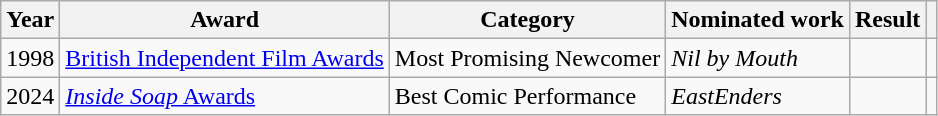<table class=wikitable>
<tr>
<th>Year</th>
<th>Award</th>
<th>Category</th>
<th>Nominated work</th>
<th>Result</th>
<th></th>
</tr>
<tr>
<td>1998</td>
<td><a href='#'>British Independent Film Awards</a></td>
<td>Most Promising Newcomer</td>
<td><em>Nil by Mouth</em></td>
<td></td>
<td align="center"></td>
</tr>
<tr>
<td>2024</td>
<td><a href='#'><em>Inside Soap</em> Awards</a></td>
<td>Best Comic Performance</td>
<td><em>EastEnders</em></td>
<td></td>
<td align="center"></td>
</tr>
</table>
